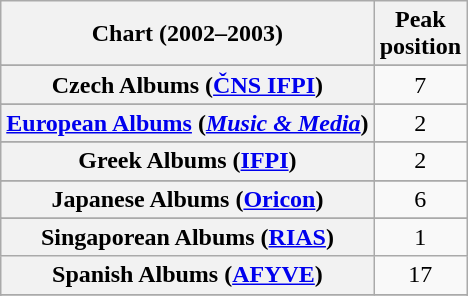<table class="wikitable sortable plainrowheaders" style="text-align:center">
<tr>
<th scope="col">Chart (2002–2003)</th>
<th scope="col">Peak<br>position</th>
</tr>
<tr>
</tr>
<tr>
</tr>
<tr>
</tr>
<tr>
</tr>
<tr>
</tr>
<tr>
<th scope="row">Czech Albums (<a href='#'>ČNS IFPI</a>)</th>
<td>7</td>
</tr>
<tr>
</tr>
<tr>
</tr>
<tr>
<th scope="row"><a href='#'>European Albums</a> (<em><a href='#'>Music & Media</a></em>)</th>
<td>2</td>
</tr>
<tr>
</tr>
<tr>
</tr>
<tr>
</tr>
<tr>
<th scope="row">Greek Albums (<a href='#'>IFPI</a>)</th>
<td>2</td>
</tr>
<tr>
</tr>
<tr>
</tr>
<tr>
</tr>
<tr>
<th scope="row">Japanese Albums (<a href='#'>Oricon</a>)</th>
<td>6</td>
</tr>
<tr>
</tr>
<tr>
</tr>
<tr>
</tr>
<tr>
</tr>
<tr>
</tr>
<tr>
<th scope="row">Singaporean Albums (<a href='#'>RIAS</a>)</th>
<td align="center">1</td>
</tr>
<tr>
<th scope="row">Spanish Albums (<a href='#'>AFYVE</a>)</th>
<td>17</td>
</tr>
<tr>
</tr>
<tr>
</tr>
<tr>
</tr>
<tr>
</tr>
</table>
